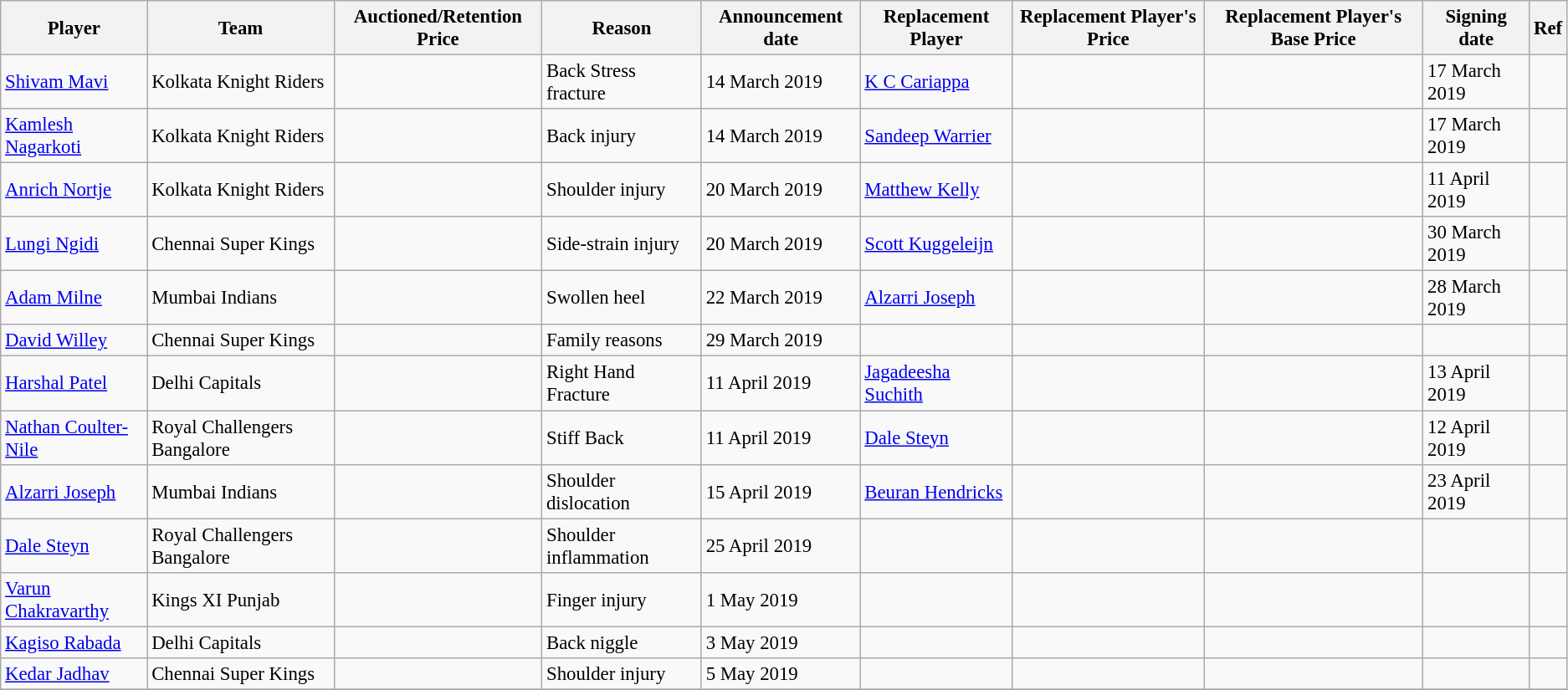<table class="wikitable sortable" style="font-size:95%">
<tr>
<th>Player</th>
<th>Team</th>
<th>Auctioned/Retention Price</th>
<th>Reason</th>
<th>Announcement date</th>
<th>Replacement Player</th>
<th>Replacement Player's Price</th>
<th>Replacement Player's Base Price</th>
<th>Signing date</th>
<th>Ref</th>
</tr>
<tr>
<td> <a href='#'>Shivam Mavi</a></td>
<td>Kolkata Knight Riders</td>
<td></td>
<td>Back Stress fracture</td>
<td>14 March 2019</td>
<td> <a href='#'>K C Cariappa</a></td>
<td></td>
<td></td>
<td>17 March 2019</td>
<td></td>
</tr>
<tr>
<td> <a href='#'>Kamlesh Nagarkoti</a></td>
<td>Kolkata Knight Riders</td>
<td></td>
<td>Back injury</td>
<td>14 March 2019</td>
<td>  <a href='#'>Sandeep Warrier</a></td>
<td></td>
<td></td>
<td>17 March 2019</td>
<td></td>
</tr>
<tr>
<td> <a href='#'>Anrich Nortje</a></td>
<td>Kolkata Knight Riders</td>
<td></td>
<td>Shoulder injury</td>
<td>20 March 2019</td>
<td> <a href='#'>Matthew Kelly</a></td>
<td></td>
<td></td>
<td>11 April 2019</td>
<td></td>
</tr>
<tr>
<td> <a href='#'>Lungi Ngidi</a></td>
<td>Chennai Super Kings</td>
<td></td>
<td>Side-strain injury</td>
<td>20 March 2019</td>
<td> <a href='#'>Scott Kuggeleijn</a></td>
<td></td>
<td></td>
<td>30 March 2019</td>
<td></td>
</tr>
<tr>
<td> <a href='#'>Adam Milne</a></td>
<td>Mumbai Indians</td>
<td></td>
<td>Swollen heel</td>
<td>22 March 2019</td>
<td> <a href='#'>Alzarri Joseph</a></td>
<td></td>
<td></td>
<td>28 March 2019</td>
<td></td>
</tr>
<tr>
<td> <a href='#'>David Willey</a></td>
<td>Chennai Super Kings</td>
<td></td>
<td>Family reasons</td>
<td>29 March 2019</td>
<td></td>
<td></td>
<td></td>
<td></td>
<td></td>
</tr>
<tr>
<td> <a href='#'>Harshal Patel</a></td>
<td>Delhi Capitals</td>
<td></td>
<td>Right Hand Fracture</td>
<td>11 April 2019</td>
<td> <a href='#'>Jagadeesha Suchith</a></td>
<td></td>
<td></td>
<td>13 April 2019</td>
<td></td>
</tr>
<tr>
<td> <a href='#'>Nathan Coulter-Nile</a></td>
<td>Royal Challengers Bangalore</td>
<td></td>
<td>Stiff Back</td>
<td>11 April 2019</td>
<td> <a href='#'>Dale Steyn</a></td>
<td></td>
<td></td>
<td>12 April 2019</td>
<td></td>
</tr>
<tr>
<td> <a href='#'>Alzarri Joseph</a></td>
<td>Mumbai Indians</td>
<td></td>
<td>Shoulder dislocation</td>
<td>15 April 2019</td>
<td> <a href='#'>Beuran Hendricks</a></td>
<td></td>
<td></td>
<td>23 April 2019</td>
<td></td>
</tr>
<tr>
<td> <a href='#'>Dale Steyn</a></td>
<td>Royal Challengers Bangalore</td>
<td></td>
<td>Shoulder inflammation</td>
<td>25 April 2019</td>
<td></td>
<td></td>
<td></td>
<td></td>
<td></td>
</tr>
<tr>
<td> <a href='#'>Varun Chakravarthy</a></td>
<td>Kings XI Punjab</td>
<td></td>
<td>Finger injury</td>
<td>1 May 2019</td>
<td></td>
<td></td>
<td></td>
<td></td>
<td></td>
</tr>
<tr>
<td> <a href='#'>Kagiso Rabada</a></td>
<td>Delhi Capitals</td>
<td></td>
<td>Back niggle</td>
<td>3 May 2019</td>
<td></td>
<td></td>
<td></td>
<td></td>
<td></td>
</tr>
<tr>
<td> <a href='#'>Kedar Jadhav</a></td>
<td>Chennai Super Kings</td>
<td></td>
<td>Shoulder injury</td>
<td>5 May 2019</td>
<td></td>
<td></td>
<td></td>
<td></td>
<td></td>
</tr>
<tr>
</tr>
</table>
